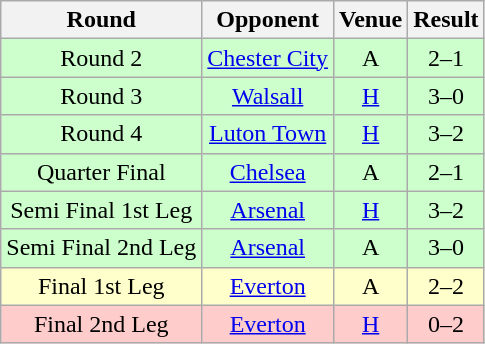<table class="wikitable" style="font-size:100%; text-align:center">
<tr>
<th>Round</th>
<th>Opponent</th>
<th>Venue</th>
<th>Result</th>
</tr>
<tr style="background-color: #CCFFCC;">
<td>Round 2</td>
<td><a href='#'>Chester City</a></td>
<td>A</td>
<td>2–1</td>
</tr>
<tr style="background-color: #CCFFCC;">
<td>Round 3</td>
<td><a href='#'>Walsall</a></td>
<td><a href='#'>H</a></td>
<td>3–0</td>
</tr>
<tr style="background-color: #CCFFCC;">
<td>Round 4</td>
<td><a href='#'>Luton Town</a></td>
<td><a href='#'>H</a></td>
<td>3–2</td>
</tr>
<tr style="background-color: #CCFFCC;">
<td>Quarter Final</td>
<td><a href='#'>Chelsea</a></td>
<td>A</td>
<td>2–1</td>
</tr>
<tr style="background-color: #CCFFCC;">
<td>Semi Final 1st Leg</td>
<td><a href='#'>Arsenal</a></td>
<td><a href='#'>H</a></td>
<td>3–2</td>
</tr>
<tr style="background-color: #CCFFCC;">
<td>Semi Final 2nd Leg</td>
<td><a href='#'>Arsenal</a></td>
<td>A</td>
<td>3–0</td>
</tr>
<tr style="background-color: #FFFFCC;">
<td>Final 1st Leg</td>
<td><a href='#'>Everton</a></td>
<td>A</td>
<td>2–2</td>
</tr>
<tr style="background-color: #FFCCCC;">
<td>Final 2nd Leg</td>
<td><a href='#'>Everton</a></td>
<td><a href='#'>H</a></td>
<td>0–2</td>
</tr>
</table>
